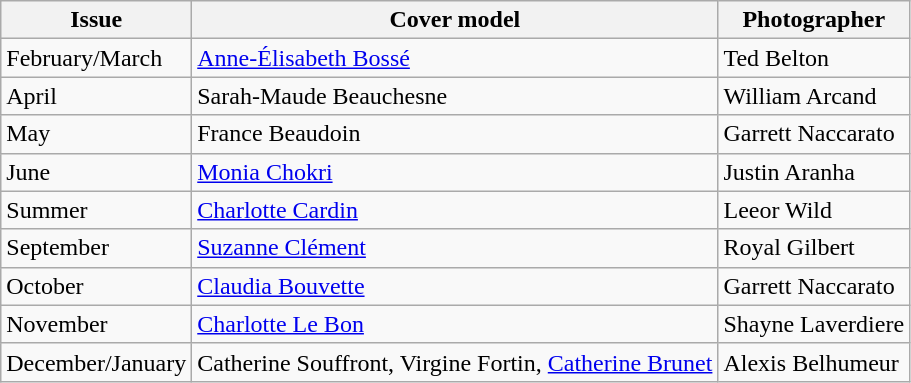<table class="sortable wikitable">
<tr>
<th>Issue</th>
<th>Cover model</th>
<th>Photographer</th>
</tr>
<tr>
<td>February/March</td>
<td><a href='#'>Anne-Élisabeth Bossé</a></td>
<td>Ted Belton</td>
</tr>
<tr>
<td>April</td>
<td>Sarah-Maude Beauchesne</td>
<td>William Arcand</td>
</tr>
<tr>
<td>May</td>
<td>France Beaudoin</td>
<td>Garrett Naccarato</td>
</tr>
<tr>
<td>June</td>
<td><a href='#'>Monia Chokri</a></td>
<td>Justin Aranha</td>
</tr>
<tr>
<td>Summer</td>
<td><a href='#'>Charlotte Cardin</a></td>
<td>Leeor Wild</td>
</tr>
<tr>
<td>September</td>
<td><a href='#'>Suzanne Clément</a></td>
<td>Royal Gilbert</td>
</tr>
<tr>
<td>October</td>
<td><a href='#'>Claudia Bouvette</a></td>
<td>Garrett Naccarato</td>
</tr>
<tr>
<td>November</td>
<td><a href='#'>Charlotte Le Bon</a></td>
<td>Shayne Laverdiere</td>
</tr>
<tr>
<td>December/January</td>
<td>Catherine Souffront, Virgine Fortin, <a href='#'>Catherine Brunet</a></td>
<td>Alexis Belhumeur</td>
</tr>
</table>
